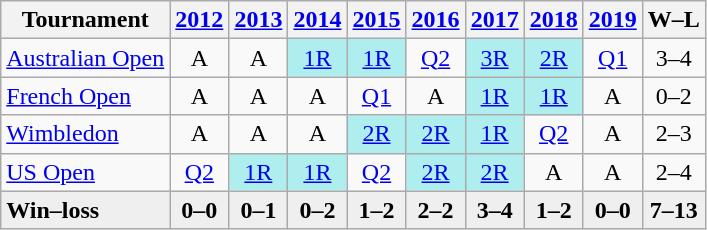<table class=wikitable style=text-align:center;>
<tr>
<th>Tournament</th>
<th><a href='#'>2012</a></th>
<th><a href='#'>2013</a></th>
<th><a href='#'>2014</a></th>
<th><a href='#'>2015</a></th>
<th><a href='#'>2016</a></th>
<th><a href='#'>2017</a></th>
<th><a href='#'>2018</a></th>
<th><a href='#'>2019</a></th>
<th>W–L</th>
</tr>
<tr>
<td align=left><a href='#'>Australian Open</a></td>
<td>A</td>
<td>A</td>
<td style="background:#afeeee;"><a href='#'>1R</a></td>
<td style="background:#afeeee;"><a href='#'>1R</a></td>
<td><a href='#'>Q2</a></td>
<td style="background:#afeeee;"><a href='#'>3R</a></td>
<td style="background:#afeeee;"><a href='#'>2R</a></td>
<td><a href='#'>Q1</a></td>
<td>3–4</td>
</tr>
<tr>
<td align=left><a href='#'>French Open</a></td>
<td>A</td>
<td>A</td>
<td>A</td>
<td><a href='#'>Q1</a></td>
<td>A</td>
<td style="background:#afeeee;"><a href='#'>1R</a></td>
<td style="background:#afeeee;"><a href='#'>1R</a></td>
<td>A</td>
<td>0–2</td>
</tr>
<tr>
<td align=left><a href='#'>Wimbledon</a></td>
<td>A</td>
<td>A</td>
<td>A</td>
<td style="background:#afeeee;"><a href='#'>2R</a></td>
<td style="background:#afeeee;"><a href='#'>2R</a></td>
<td style="background:#afeeee;"><a href='#'>1R</a></td>
<td><a href='#'>Q2</a></td>
<td>A</td>
<td>2–3</td>
</tr>
<tr>
<td align=left><a href='#'>US Open</a></td>
<td><a href='#'>Q2</a></td>
<td style="background:#afeeee;"><a href='#'>1R</a></td>
<td style="background:#afeeee;"><a href='#'>1R</a></td>
<td><a href='#'>Q2</a></td>
<td style="background:#afeeee;"><a href='#'>2R</a></td>
<td style="background:#afeeee;"><a href='#'>2R</a></td>
<td>A</td>
<td>A</td>
<td>2–4</td>
</tr>
<tr style="background:#efefef; font-weight:bold;">
<td style="text-align:left;">Win–loss</td>
<td>0–0</td>
<td>0–1</td>
<td>0–2</td>
<td>1–2</td>
<td>2–2</td>
<td>3–4</td>
<td>1–2</td>
<td>0–0</td>
<td>7–13</td>
</tr>
</table>
